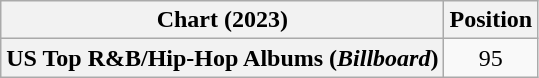<table class="wikitable sortable plainrowheaders" style="text-align:center">
<tr>
<th scope="col">Chart (2023)</th>
<th scope="col">Position</th>
</tr>
<tr>
<th scope="row">US Top R&B/Hip-Hop Albums (<em>Billboard</em>)</th>
<td>95</td>
</tr>
</table>
